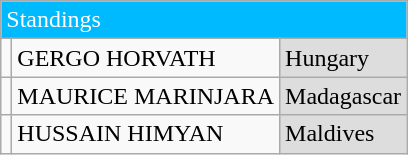<table class="wikitable">
<tr>
<td colspan="3" style="background:#00baff;color:#fff">Standings</td>
</tr>
<tr>
<td></td>
<td>GERGO HORVATH</td>
<td style="background:#dddddd"> Hungary</td>
</tr>
<tr>
<td></td>
<td>MAURICE MARINJARA</td>
<td style="background:#dddddd">Madagascar</td>
</tr>
<tr>
<td></td>
<td>HUSSAIN HIMYAN</td>
<td style="background:#dddddd">Maldives</td>
</tr>
</table>
